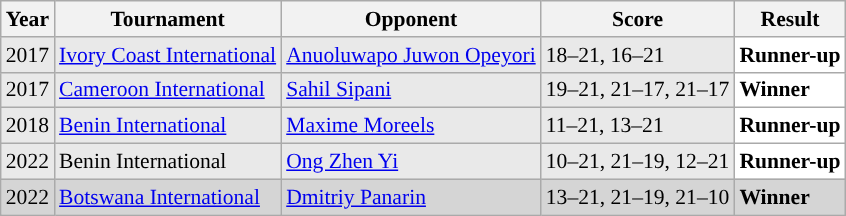<table class="sortable wikitable" style="font-size: 90%;">
<tr>
<th>Year</th>
<th>Tournament</th>
<th>Opponent</th>
<th>Score</th>
<th>Result</th>
</tr>
<tr style="background:#E9E9E9">
<td align="center">2017</td>
<td align="left"><a href='#'>Ivory Coast International</a></td>
<td align="left"> <a href='#'>Anuoluwapo Juwon Opeyori</a></td>
<td align="left">18–21, 16–21</td>
<td style="text-align:left; background:white"> <strong>Runner-up</strong></td>
</tr>
<tr style="background:#E9E9E9">
<td align="center">2017</td>
<td align="left"><a href='#'>Cameroon International</a></td>
<td align="left"> <a href='#'>Sahil Sipani</a></td>
<td align="left">19–21, 21–17, 21–17</td>
<td style="text-align:left; background:white"> <strong>Winner</strong></td>
</tr>
<tr style="background:#E9E9E9">
<td align="center">2018</td>
<td align="left"><a href='#'>Benin International</a></td>
<td align="left"> <a href='#'>Maxime Moreels</a></td>
<td align="left">11–21, 13–21</td>
<td style="text-align:left; background:white"> <strong>Runner-up</strong></td>
</tr>
<tr style="background:#E9E9E9">
<td align="center">2022</td>
<td align="left">Benin International</td>
<td align="left"> <a href='#'>Ong Zhen Yi</a></td>
<td align="left">10–21, 21–19, 12–21</td>
<td style="text-align:left; background:white"> <strong>Runner-up</strong></td>
</tr>
<tr style="background:#D5D5D5">
<td align=center>2022</td>
<td align=left><a href='#'>Botswana International</a></td>
<td align=left> <a href='#'>Dmitriy Panarin</a></td>
<td align=left>13–21, 21–19, 21–10</td>
<td align=left> <strong>Winner</strong></td>
</tr>
</table>
